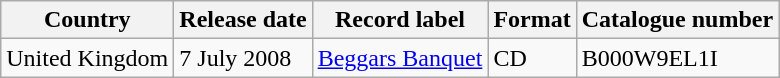<table class="wikitable">
<tr>
<th>Country</th>
<th>Release date</th>
<th>Record label</th>
<th>Format</th>
<th>Catalogue number</th>
</tr>
<tr>
<td>United Kingdom</td>
<td>7 July 2008</td>
<td><a href='#'>Beggars Banquet</a></td>
<td>CD</td>
<td>B000W9EL1I</td>
</tr>
</table>
